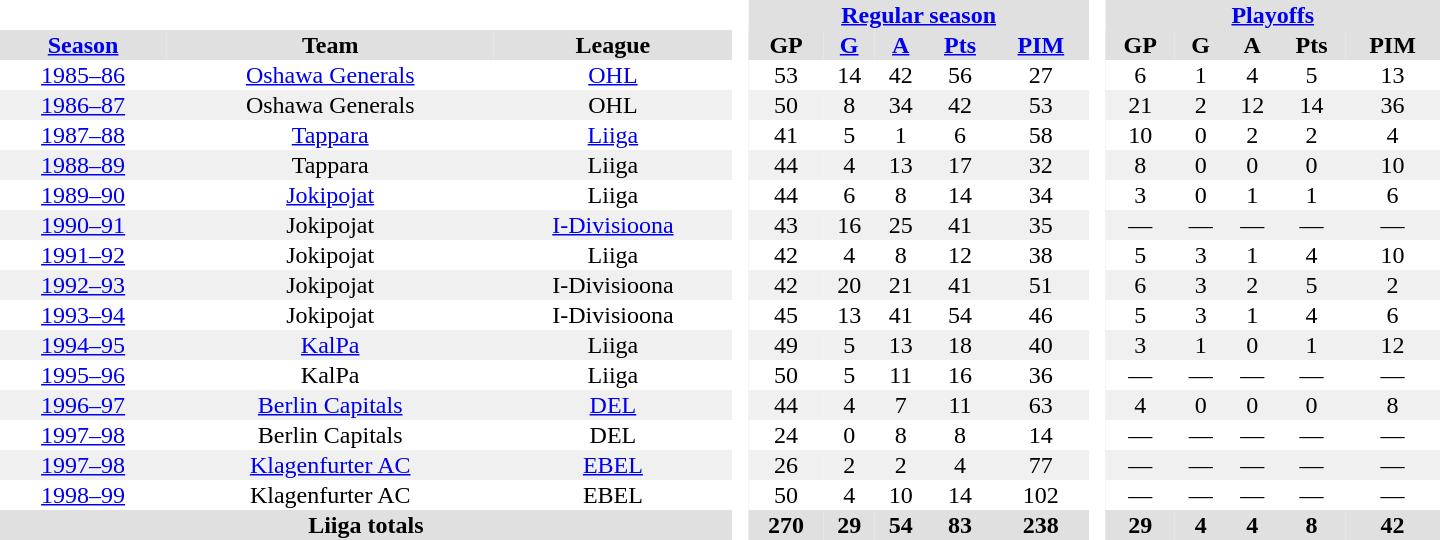<table border="0" cellpadding="1" cellspacing="0" style="text-align:center; width:60em">
<tr bgcolor="#e0e0e0">
<th colspan="3" bgcolor="#ffffff"> </th>
<th rowspan="99" bgcolor="#ffffff"> </th>
<th colspan="5"><a href='#'>Regular season</a></th>
<th rowspan="99" bgcolor="#ffffff"> </th>
<th colspan="5"><a href='#'>Playoffs</a></th>
</tr>
<tr bgcolor="#e0e0e0">
<th><a href='#'>Season</a></th>
<th>Team</th>
<th>League</th>
<th>GP</th>
<th><a href='#'>G</a></th>
<th><a href='#'>A</a></th>
<th><a href='#'>Pts</a></th>
<th><a href='#'>PIM</a></th>
<th>GP</th>
<th>G</th>
<th>A</th>
<th>Pts</th>
<th>PIM</th>
</tr>
<tr>
<td><a href='#'>1985–86</a></td>
<td><a href='#'>Oshawa Generals</a></td>
<td><a href='#'>OHL</a></td>
<td>53</td>
<td>14</td>
<td>42</td>
<td>56</td>
<td>27</td>
<td>6</td>
<td>1</td>
<td>4</td>
<td>5</td>
<td>13</td>
</tr>
<tr bgcolor="#f0f0f0">
<td><a href='#'>1986–87</a></td>
<td>Oshawa Generals</td>
<td>OHL</td>
<td>50</td>
<td>8</td>
<td>34</td>
<td>42</td>
<td>53</td>
<td>21</td>
<td>2</td>
<td>12</td>
<td>14</td>
<td>36</td>
</tr>
<tr>
<td><a href='#'>1987–88</a></td>
<td><a href='#'>Tappara</a></td>
<td><a href='#'>Liiga</a></td>
<td>41</td>
<td>5</td>
<td>1</td>
<td>6</td>
<td>58</td>
<td>10</td>
<td>0</td>
<td>2</td>
<td>2</td>
<td>4</td>
</tr>
<tr bgcolor="#f0f0f0">
<td><a href='#'>1988–89</a></td>
<td>Tappara</td>
<td>Liiga</td>
<td>44</td>
<td>4</td>
<td>13</td>
<td>17</td>
<td>32</td>
<td>8</td>
<td>0</td>
<td>0</td>
<td>0</td>
<td>10</td>
</tr>
<tr>
<td><a href='#'>1989–90</a></td>
<td><a href='#'>Jokipojat</a></td>
<td>Liiga</td>
<td>44</td>
<td>6</td>
<td>8</td>
<td>14</td>
<td>34</td>
<td>3</td>
<td>0</td>
<td>1</td>
<td>1</td>
<td>6</td>
</tr>
<tr bgcolor="#f0f0f0">
<td><a href='#'>1990–91</a></td>
<td>Jokipojat</td>
<td><a href='#'>I-Divisioona</a></td>
<td>43</td>
<td>16</td>
<td>25</td>
<td>41</td>
<td>35</td>
<td>—</td>
<td>—</td>
<td>—</td>
<td>—</td>
<td>—</td>
</tr>
<tr>
<td><a href='#'>1991–92</a></td>
<td>Jokipojat</td>
<td>Liiga</td>
<td>42</td>
<td>4</td>
<td>8</td>
<td>12</td>
<td>38</td>
<td>5</td>
<td>3</td>
<td>1</td>
<td>4</td>
<td>10</td>
</tr>
<tr bgcolor="#f0f0f0">
<td><a href='#'>1992–93</a></td>
<td>Jokipojat</td>
<td>I-Divisioona</td>
<td>42</td>
<td>20</td>
<td>21</td>
<td>41</td>
<td>51</td>
<td>6</td>
<td>3</td>
<td>2</td>
<td>5</td>
<td>2</td>
</tr>
<tr>
<td><a href='#'>1993–94</a></td>
<td>Jokipojat</td>
<td>I-Divisioona</td>
<td>45</td>
<td>13</td>
<td>41</td>
<td>54</td>
<td>46</td>
<td>5</td>
<td>3</td>
<td>1</td>
<td>4</td>
<td>6</td>
</tr>
<tr bgcolor="#f0f0f0">
<td><a href='#'>1994–95</a></td>
<td><a href='#'>KalPa</a></td>
<td>Liiga</td>
<td>49</td>
<td>5</td>
<td>13</td>
<td>18</td>
<td>40</td>
<td>3</td>
<td>1</td>
<td>0</td>
<td>1</td>
<td>12</td>
</tr>
<tr>
<td><a href='#'>1995–96</a></td>
<td>KalPa</td>
<td>Liiga</td>
<td>50</td>
<td>5</td>
<td>11</td>
<td>16</td>
<td>36</td>
<td>—</td>
<td>—</td>
<td>—</td>
<td>—</td>
<td>—</td>
</tr>
<tr bgcolor="#f0f0f0">
<td><a href='#'>1996–97</a></td>
<td><a href='#'>Berlin Capitals</a></td>
<td><a href='#'>DEL</a></td>
<td>44</td>
<td>4</td>
<td>7</td>
<td>11</td>
<td>63</td>
<td>4</td>
<td>0</td>
<td>0</td>
<td>0</td>
<td>8</td>
</tr>
<tr>
<td><a href='#'>1997–98</a></td>
<td>Berlin Capitals</td>
<td>DEL</td>
<td>24</td>
<td>0</td>
<td>8</td>
<td>8</td>
<td>14</td>
<td>—</td>
<td>—</td>
<td>—</td>
<td>—</td>
<td>—</td>
</tr>
<tr bgcolor="#f0f0f0">
<td><a href='#'>1997–98</a></td>
<td><a href='#'>Klagenfurter AC</a></td>
<td><a href='#'>EBEL</a></td>
<td>26</td>
<td>2</td>
<td>2</td>
<td>4</td>
<td>77</td>
<td>—</td>
<td>—</td>
<td>—</td>
<td>—</td>
<td>—</td>
</tr>
<tr>
<td><a href='#'>1998–99</a></td>
<td>Klagenfurter AC</td>
<td>EBEL</td>
<td>50</td>
<td>4</td>
<td>10</td>
<td>14</td>
<td>102</td>
<td>—</td>
<td>—</td>
<td>—</td>
<td>—</td>
<td>—</td>
</tr>
<tr>
</tr>
<tr ALIGN="center" bgcolor="#e0e0e0">
<th colspan="3">Liiga totals</th>
<th ALIGN="center">270</th>
<th ALIGN="center">29</th>
<th ALIGN="center">54</th>
<th ALIGN="center">83</th>
<th ALIGN="center">238</th>
<th ALIGN="center">29</th>
<th ALIGN="center">4</th>
<th ALIGN="center">4</th>
<th ALIGN="center">8</th>
<th ALIGN="center">42</th>
</tr>
</table>
